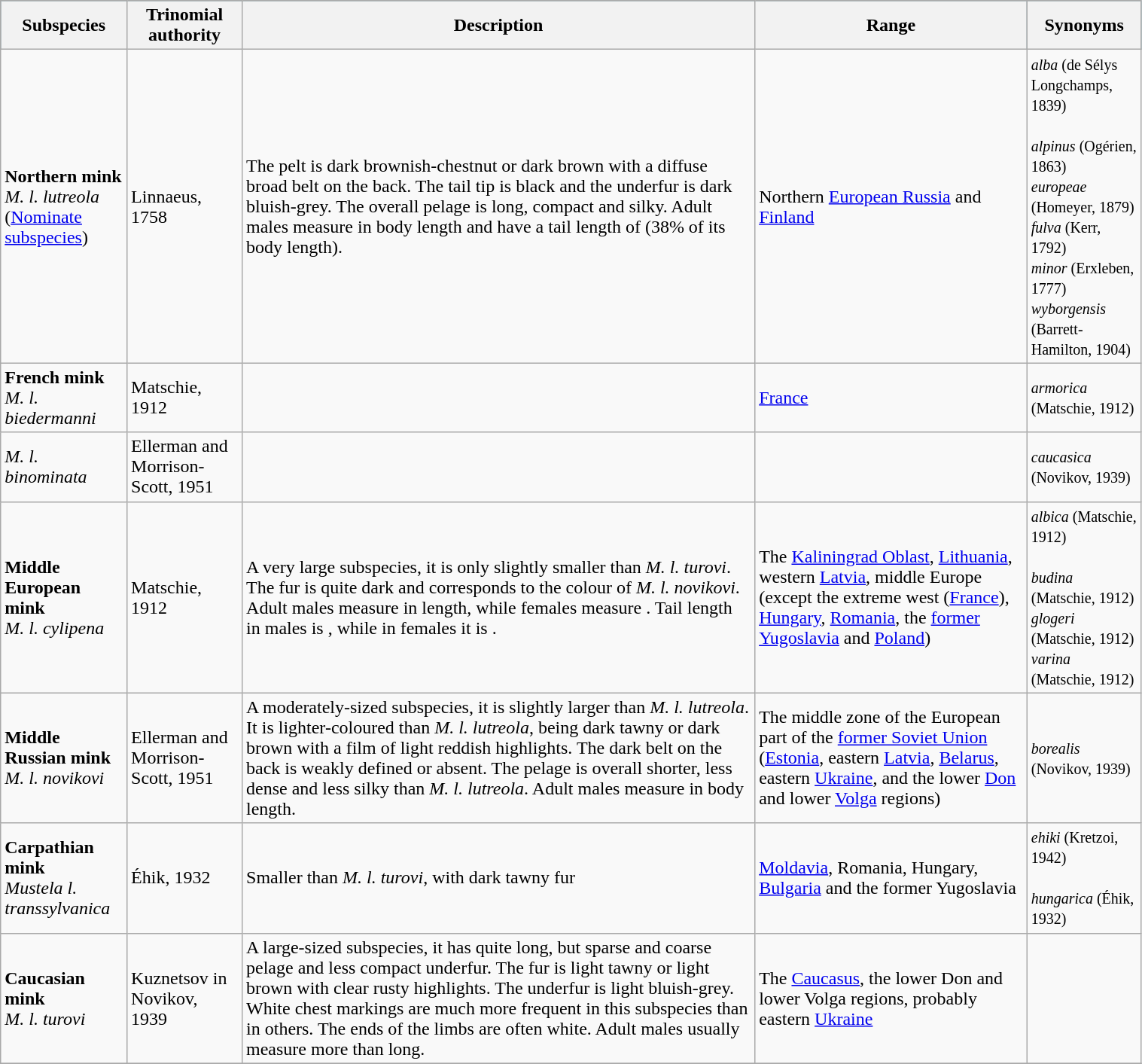<table class="wikitable collapsible collapsed" width=80% font=90%>
<tr bgcolor="#115a6c">
<th>Subspecies</th>
<th>Trinomial authority</th>
<th>Description</th>
<th>Range</th>
<th>Synonyms</th>
</tr>
<tr --->
<td><strong>Northern mink</strong><br><em>M. l. lutreola</em><br>(<a href='#'>Nominate subspecies</a>)</td>
<td>Linnaeus, 1758</td>
<td>The pelt is dark brownish-chestnut or dark brown with a diffuse broad belt on the back. The tail tip is black and the underfur is dark bluish-grey. The overall pelage is long, compact and silky. Adult males measure  in body length and have a tail length of  (38% of its body length).</td>
<td>Northern <a href='#'>European Russia</a> and <a href='#'>Finland</a></td>
<td><small><em>alba</em> (de Sélys Longchamps, 1839)</small><br><br><small><em>alpinus</em> (Ogérien, 1863)</small><br>
<small><em>europeae</em> (Homeyer, 1879)</small><br>
<small><em>fulva</em> (Kerr, 1792)</small><br>
<small><em>minor</em> (Erxleben, 1777)</small><br>
<small><em>wyborgensis</em> (Barrett-Hamilton, 1904)</small><br></td>
</tr>
<tr --->
<td><strong>French mink</strong><br><em>M. l. biedermanni</em></td>
<td>Matschie, 1912</td>
<td></td>
<td><a href='#'>France</a></td>
<td><small><em>armorica</em> (Matschie, 1912)</small></td>
</tr>
<tr --->
<td><em>M. l. binominata</em></td>
<td>Ellerman and Morrison-Scott, 1951</td>
<td></td>
<td></td>
<td><small><em>caucasica</em> (Novikov, 1939)</small></td>
</tr>
<tr --->
<td><strong>Middle European mink</strong><br><em>M. l. cylipena</em></td>
<td>Matschie, 1912</td>
<td>A very large subspecies, it is only slightly smaller than <em>M. l. turovi</em>. The fur is quite dark and corresponds to the colour of <em>M. l. novikovi</em>. Adult males measure  in length, while females measure . Tail length in males is , while in females it is .</td>
<td>The <a href='#'>Kaliningrad Oblast</a>, <a href='#'>Lithuania</a>, western <a href='#'>Latvia</a>, middle Europe (except the extreme west (<a href='#'>France</a>), <a href='#'>Hungary</a>, <a href='#'>Romania</a>, the <a href='#'>former Yugoslavia</a> and <a href='#'>Poland</a>)</td>
<td><small><em>albica</em> (Matschie, 1912)</small><br><br><small><em>budina</em> (Matschie, 1912)</small><br>
<small><em>glogeri</em> (Matschie, 1912)</small><br>
<small><em>varina</em> (Matschie, 1912)</small></td>
</tr>
<tr --->
<td><strong>Middle Russian mink</strong><br><em>M. l. novikovi</em></td>
<td>Ellerman and Morrison-Scott, 1951</td>
<td>A moderately-sized subspecies, it is slightly larger than <em>M. l. lutreola</em>. It is lighter-coloured than <em>M. l. lutreola</em>, being dark tawny or dark brown with a film of light reddish highlights. The dark belt on the back is weakly defined or absent. The pelage is overall shorter, less dense and less silky than <em>M. l. lutreola</em>. Adult males measure  in body length.</td>
<td>The middle zone of the European part of the <a href='#'>former Soviet Union</a> (<a href='#'>Estonia</a>, eastern <a href='#'>Latvia</a>, <a href='#'>Belarus</a>, eastern <a href='#'>Ukraine</a>, and the lower <a href='#'>Don</a> and lower <a href='#'>Volga</a> regions)</td>
<td><small><em>borealis</em> (Novikov, 1939)</small></td>
</tr>
<tr --->
<td><strong>Carpathian mink</strong><br><em>Mustela l. transsylvanica</em><br></td>
<td>Éhik, 1932</td>
<td>Smaller than <em>M. l. turovi</em>, with dark tawny fur</td>
<td><a href='#'>Moldavia</a>, Romania, Hungary, <a href='#'>Bulgaria</a> and the former Yugoslavia</td>
<td><small><em>ehiki</em> (Kretzoi, 1942)</small><br><br><small><em>hungarica</em> (Éhik, 1932)</small></td>
</tr>
<tr --->
<td><strong>Caucasian mink</strong><br><em>M. l. turovi</em></td>
<td>Kuznetsov in Novikov, 1939</td>
<td>A large-sized subspecies, it has quite long, but sparse and coarse pelage and less compact underfur. The fur is light tawny or light brown with clear rusty highlights. The underfur is light bluish-grey. White chest markings are much more frequent in this subspecies than in others. The ends of the limbs are often white. Adult males usually measure more than  long.</td>
<td>The <a href='#'>Caucasus</a>, the lower Don and lower Volga regions, probably eastern <a href='#'>Ukraine</a></td>
<td></td>
</tr>
<tr --->
</tr>
</table>
